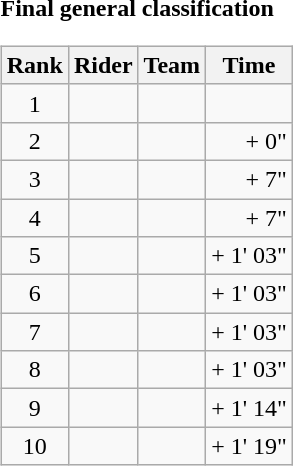<table>
<tr>
<td><strong>Final general classification</strong><br><table class="wikitable">
<tr>
<th scope="col">Rank</th>
<th scope="col">Rider</th>
<th scope="col">Team</th>
<th scope="col">Time</th>
</tr>
<tr>
<td style="text-align:center;">1</td>
<td></td>
<td></td>
<td style="text-align:right;"></td>
</tr>
<tr>
<td style="text-align:center;">2</td>
<td></td>
<td></td>
<td style="text-align:right;">+ 0"</td>
</tr>
<tr>
<td style="text-align:center;">3</td>
<td></td>
<td></td>
<td style="text-align:right;">+ 7"</td>
</tr>
<tr>
<td style="text-align:center;">4</td>
<td></td>
<td></td>
<td style="text-align:right;">+ 7"</td>
</tr>
<tr>
<td style="text-align:center;">5</td>
<td></td>
<td></td>
<td style="text-align:right;">+ 1' 03"</td>
</tr>
<tr>
<td style="text-align:center;">6</td>
<td></td>
<td></td>
<td style="text-align:right;">+ 1' 03"</td>
</tr>
<tr>
<td style="text-align:center;">7</td>
<td></td>
<td></td>
<td style="text-align:right;">+ 1' 03"</td>
</tr>
<tr>
<td style="text-align:center;">8</td>
<td></td>
<td></td>
<td style="text-align:right;">+ 1' 03"</td>
</tr>
<tr>
<td style="text-align:center;">9</td>
<td></td>
<td></td>
<td style="text-align:right;">+ 1' 14"</td>
</tr>
<tr>
<td style="text-align:center;">10</td>
<td></td>
<td></td>
<td style="text-align:right;">+ 1' 19"</td>
</tr>
</table>
</td>
</tr>
</table>
